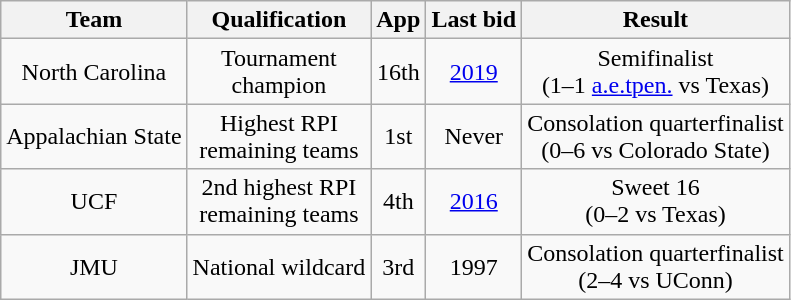<table class="wikitable sortable" style="text-align:center">
<tr>
<th>Team</th>
<th>Qualification</th>
<th>App</th>
<th>Last bid</th>
<th>Result</th>
</tr>
<tr>
<td>North Carolina</td>
<td>Tournament<br>champion</td>
<td>16th</td>
<td><a href='#'>2019</a></td>
<td>Semifinalist<br>(1–1 <a href='#'>a.e.t</a><a href='#'>pen.</a> vs Texas)</td>
</tr>
<tr>
<td>Appalachian State</td>
<td>Highest RPI<br>remaining teams</td>
<td>1st</td>
<td>Never</td>
<td>Consolation quarterfinalist<br>(0–6 vs Colorado State)</td>
</tr>
<tr>
<td>UCF</td>
<td>2nd highest RPI<br>remaining teams</td>
<td>4th</td>
<td><a href='#'>2016</a></td>
<td>Sweet 16<br>(0–2 vs Texas)</td>
</tr>
<tr>
<td>JMU</td>
<td>National wildcard</td>
<td>3rd</td>
<td>1997</td>
<td>Consolation quarterfinalist<br>(2–4 vs UConn)</td>
</tr>
</table>
